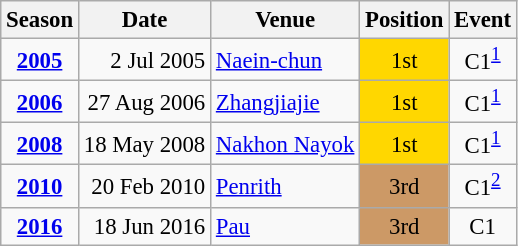<table class="wikitable" style="text-align:center; font-size:95%;">
<tr>
<th>Season</th>
<th>Date</th>
<th>Venue</th>
<th>Position</th>
<th>Event</th>
</tr>
<tr>
<td><strong><a href='#'>2005</a></strong></td>
<td align=right>2 Jul 2005</td>
<td align=left><a href='#'>Naein-chun</a></td>
<td bgcolor=gold>1st</td>
<td>C1<sup><a href='#'>1</a></sup></td>
</tr>
<tr>
<td><strong><a href='#'>2006</a></strong></td>
<td align=right>27 Aug 2006</td>
<td align=left><a href='#'>Zhangjiajie</a></td>
<td bgcolor=gold>1st</td>
<td>C1<sup><a href='#'>1</a></sup></td>
</tr>
<tr>
<td><strong><a href='#'>2008</a></strong></td>
<td align=right>18 May 2008</td>
<td align=left><a href='#'>Nakhon Nayok</a></td>
<td bgcolor=gold>1st</td>
<td>C1<sup><a href='#'>1</a></sup></td>
</tr>
<tr>
<td><strong><a href='#'>2010</a></strong></td>
<td align=right>20 Feb 2010</td>
<td align=left><a href='#'>Penrith</a></td>
<td bgcolor=cc9966>3rd</td>
<td>C1<sup><a href='#'>2</a></sup></td>
</tr>
<tr>
<td><strong><a href='#'>2016</a></strong></td>
<td align=right>18 Jun 2016</td>
<td align=left><a href='#'>Pau</a></td>
<td bgcolor=cc9966>3rd</td>
<td>C1</td>
</tr>
</table>
